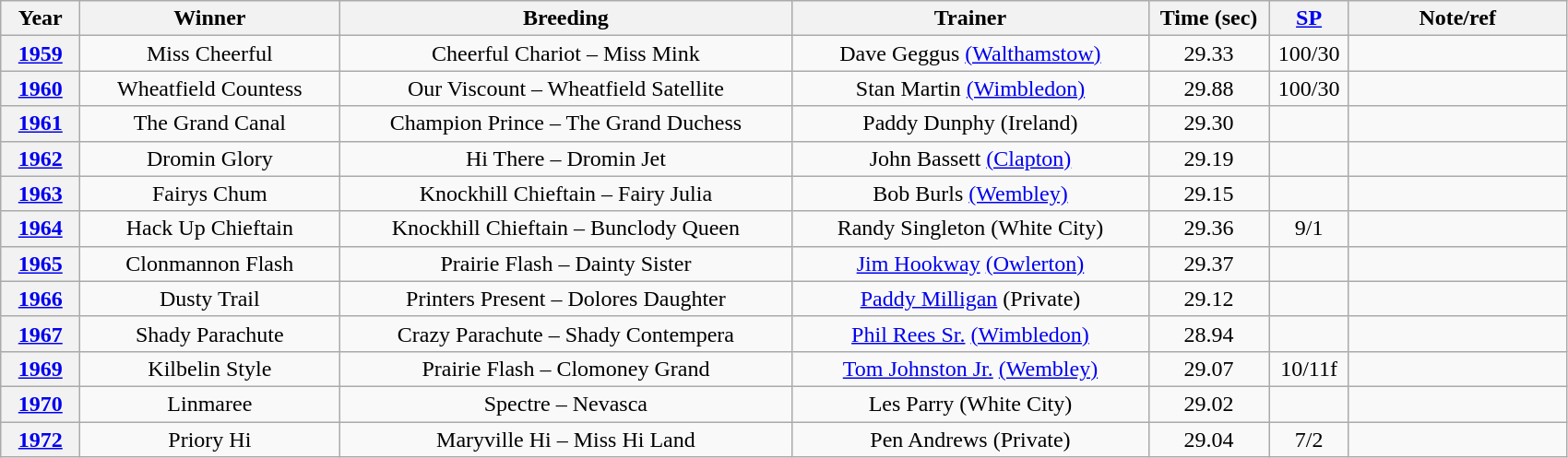<table class="wikitable" style="text-align:center">
<tr>
<th width=50>Year</th>
<th width=180>Winner</th>
<th width=320>Breeding</th>
<th width=250>Trainer</th>
<th width=80>Time (sec)</th>
<th width=50><a href='#'>SP</a></th>
<th width=150>Note/ref</th>
</tr>
<tr>
<th><a href='#'>1959</a></th>
<td>Miss Cheerful</td>
<td>Cheerful Chariot – Miss Mink</td>
<td>Dave Geggus <a href='#'>(Walthamstow)</a></td>
<td>29.33</td>
<td>100/30</td>
<td></td>
</tr>
<tr>
<th><a href='#'>1960</a></th>
<td>Wheatfield Countess</td>
<td>Our Viscount – Wheatfield Satellite</td>
<td>Stan Martin <a href='#'>(Wimbledon)</a></td>
<td>29.88</td>
<td>100/30</td>
<td></td>
</tr>
<tr>
<th><a href='#'>1961</a></th>
<td>The Grand Canal</td>
<td>Champion Prince – The Grand Duchess</td>
<td>Paddy Dunphy (Ireland)</td>
<td>29.30</td>
<td></td>
<td></td>
</tr>
<tr>
<th><a href='#'>1962</a></th>
<td>Dromin Glory</td>
<td>Hi There – Dromin Jet</td>
<td>John Bassett <a href='#'>(Clapton)</a></td>
<td>29.19</td>
<td></td>
<td></td>
</tr>
<tr>
<th><a href='#'>1963</a></th>
<td>Fairys Chum</td>
<td>Knockhill Chieftain – Fairy Julia</td>
<td>Bob Burls <a href='#'>(Wembley)</a></td>
<td>29.15</td>
<td></td>
<td></td>
</tr>
<tr>
<th><a href='#'>1964</a></th>
<td>Hack Up Chieftain</td>
<td>Knockhill Chieftain – Bunclody Queen</td>
<td>Randy Singleton (White City)</td>
<td>29.36</td>
<td>9/1</td>
<td></td>
</tr>
<tr>
<th><a href='#'>1965</a></th>
<td>Clonmannon Flash</td>
<td>Prairie Flash – Dainty Sister</td>
<td><a href='#'>Jim Hookway</a> <a href='#'>(Owlerton)</a></td>
<td>29.37</td>
<td></td>
<td></td>
</tr>
<tr>
<th><a href='#'>1966</a></th>
<td>Dusty Trail</td>
<td>Printers Present – Dolores Daughter</td>
<td><a href='#'>Paddy Milligan</a> (Private)</td>
<td>29.12</td>
<td></td>
<td></td>
</tr>
<tr>
<th><a href='#'>1967</a></th>
<td>Shady Parachute</td>
<td>Crazy Parachute – Shady Contempera</td>
<td><a href='#'>Phil Rees Sr.</a> <a href='#'>(Wimbledon)</a></td>
<td>28.94</td>
<td></td>
<td></td>
</tr>
<tr>
<th><a href='#'>1969</a></th>
<td>Kilbelin Style</td>
<td>Prairie Flash – Clomoney Grand</td>
<td><a href='#'>Tom Johnston Jr.</a> <a href='#'>(Wembley)</a></td>
<td>29.07</td>
<td>10/11f</td>
<td></td>
</tr>
<tr>
<th><a href='#'>1970</a></th>
<td>Linmaree</td>
<td>Spectre – Nevasca</td>
<td>Les Parry (White City)</td>
<td>29.02</td>
<td></td>
<td></td>
</tr>
<tr>
<th><a href='#'>1972</a></th>
<td>Priory Hi</td>
<td>Maryville Hi – Miss Hi Land</td>
<td>Pen Andrews (Private)</td>
<td>29.04</td>
<td>7/2</td>
<td></td>
</tr>
</table>
